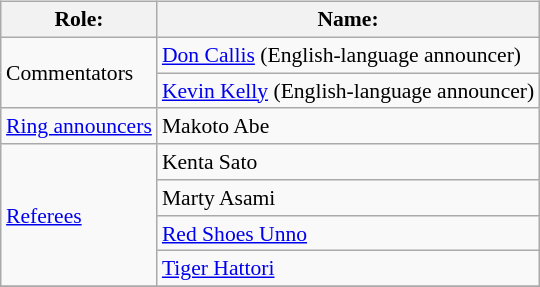<table class=wikitable style="font-size:90%; margin: 0.5em 0 0.5em 1em; float: right; clear: right;">
<tr>
<th>Role:</th>
<th>Name:</th>
</tr>
<tr>
<td rowspan=2>Commentators</td>
<td><a href='#'>Don Callis</a> (English-language announcer)</td>
</tr>
<tr>
<td><a href='#'>Kevin Kelly</a> (English-language announcer)</td>
</tr>
<tr>
<td rowspan=1><a href='#'>Ring announcers</a></td>
<td>Makoto Abe</td>
</tr>
<tr>
<td rowspan=4><a href='#'>Referees</a></td>
<td>Kenta Sato</td>
</tr>
<tr>
<td>Marty Asami</td>
</tr>
<tr>
<td><a href='#'>Red Shoes Unno</a></td>
</tr>
<tr>
<td><a href='#'>Tiger Hattori</a></td>
</tr>
<tr>
</tr>
</table>
